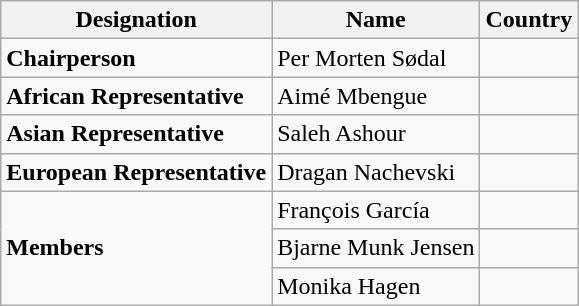<table class="wikitable">
<tr>
<th>Designation</th>
<th>Name</th>
<th>Country</th>
</tr>
<tr>
<td><strong>Chairperson</strong></td>
<td>Per Morten Sødal</td>
<td></td>
</tr>
<tr>
<td><strong>African Representative</strong></td>
<td>Aimé Mbengue</td>
<td></td>
</tr>
<tr>
<td><strong>Asian Representative</strong></td>
<td>Saleh Ashour</td>
<td></td>
</tr>
<tr>
<td><strong>European Representative</strong></td>
<td>Dragan Nachevski</td>
<td></td>
</tr>
<tr>
<td rowspan=3><strong>Members</strong></td>
<td>François García</td>
<td></td>
</tr>
<tr>
<td>Bjarne Munk Jensen</td>
<td></td>
</tr>
<tr>
<td>Monika Hagen</td>
<td></td>
</tr>
</table>
